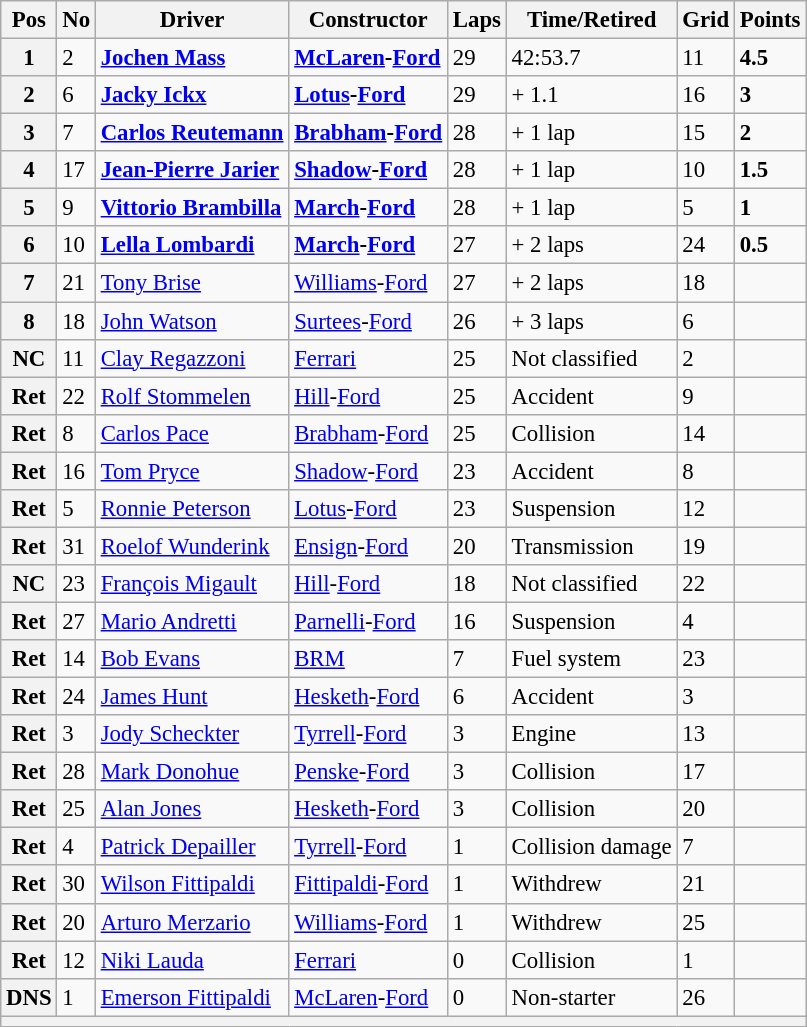<table class="wikitable" style="font-size: 95%">
<tr>
<th>Pos</th>
<th>No</th>
<th>Driver</th>
<th>Constructor</th>
<th>Laps</th>
<th>Time/Retired</th>
<th>Grid</th>
<th>Points</th>
</tr>
<tr>
<th>1</th>
<td>2</td>
<td> <strong><a href='#'>Jochen Mass</a></strong></td>
<td><strong><a href='#'>McLaren</a>-<a href='#'>Ford</a></strong></td>
<td>29</td>
<td>42:53.7</td>
<td>11</td>
<td><strong>4.5</strong></td>
</tr>
<tr>
<th>2</th>
<td>6</td>
<td> <strong><a href='#'>Jacky Ickx</a></strong></td>
<td><strong><a href='#'>Lotus</a>-<a href='#'>Ford</a></strong></td>
<td>29</td>
<td>+ 1.1</td>
<td>16</td>
<td><strong>3</strong></td>
</tr>
<tr>
<th>3</th>
<td>7</td>
<td> <strong><a href='#'>Carlos Reutemann</a></strong></td>
<td><strong><a href='#'>Brabham</a>-<a href='#'>Ford</a></strong></td>
<td>28</td>
<td>+ 1 lap</td>
<td>15</td>
<td><strong>2</strong></td>
</tr>
<tr>
<th>4</th>
<td>17</td>
<td> <strong><a href='#'>Jean-Pierre Jarier</a></strong></td>
<td><strong><a href='#'>Shadow</a>-<a href='#'>Ford</a></strong></td>
<td>28</td>
<td>+ 1 lap</td>
<td>10</td>
<td><strong>1.5</strong></td>
</tr>
<tr>
<th>5</th>
<td>9</td>
<td> <strong><a href='#'>Vittorio Brambilla</a></strong></td>
<td><strong><a href='#'>March</a>-<a href='#'>Ford</a></strong></td>
<td>28</td>
<td>+ 1 lap</td>
<td>5</td>
<td><strong>1</strong></td>
</tr>
<tr>
<th>6</th>
<td>10</td>
<td> <strong><a href='#'>Lella Lombardi</a></strong></td>
<td><strong><a href='#'>March</a>-<a href='#'>Ford</a></strong></td>
<td>27</td>
<td>+ 2 laps</td>
<td>24</td>
<td><strong>0.5</strong></td>
</tr>
<tr>
<th>7</th>
<td>21</td>
<td> <a href='#'>Tony Brise</a></td>
<td><a href='#'>Williams</a>-<a href='#'>Ford</a></td>
<td>27</td>
<td>+ 2 laps</td>
<td>18</td>
<td> </td>
</tr>
<tr>
<th>8</th>
<td>18</td>
<td> <a href='#'>John Watson</a></td>
<td><a href='#'>Surtees</a>-<a href='#'>Ford</a></td>
<td>26</td>
<td>+ 3 laps</td>
<td>6</td>
<td> </td>
</tr>
<tr>
<th>NC</th>
<td>11</td>
<td> <a href='#'>Clay Regazzoni</a></td>
<td><a href='#'>Ferrari</a></td>
<td>25</td>
<td>Not classified</td>
<td>2</td>
<td> </td>
</tr>
<tr>
<th>Ret</th>
<td>22</td>
<td> <a href='#'>Rolf Stommelen</a></td>
<td><a href='#'>Hill</a>-<a href='#'>Ford</a></td>
<td>25</td>
<td>Accident</td>
<td>9</td>
<td> </td>
</tr>
<tr>
<th>Ret</th>
<td>8</td>
<td> <a href='#'>Carlos Pace</a></td>
<td><a href='#'>Brabham</a>-<a href='#'>Ford</a></td>
<td>25</td>
<td>Collision</td>
<td>14</td>
<td> </td>
</tr>
<tr>
<th>Ret</th>
<td>16</td>
<td> <a href='#'>Tom Pryce</a></td>
<td><a href='#'>Shadow</a>-<a href='#'>Ford</a></td>
<td>23</td>
<td>Accident</td>
<td>8</td>
<td> </td>
</tr>
<tr>
<th>Ret</th>
<td>5</td>
<td> <a href='#'>Ronnie Peterson</a></td>
<td><a href='#'>Lotus</a>-<a href='#'>Ford</a></td>
<td>23</td>
<td>Suspension</td>
<td>12</td>
<td> </td>
</tr>
<tr>
<th>Ret</th>
<td>31</td>
<td> <a href='#'>Roelof Wunderink</a></td>
<td><a href='#'>Ensign</a>-<a href='#'>Ford</a></td>
<td>20</td>
<td>Transmission</td>
<td>19</td>
<td> </td>
</tr>
<tr>
<th>NC</th>
<td>23</td>
<td> <a href='#'>François Migault</a></td>
<td><a href='#'>Hill</a>-<a href='#'>Ford</a></td>
<td>18</td>
<td>Not classified</td>
<td>22</td>
<td> </td>
</tr>
<tr>
<th>Ret</th>
<td>27</td>
<td> <a href='#'>Mario Andretti</a></td>
<td><a href='#'>Parnelli</a>-<a href='#'>Ford</a></td>
<td>16</td>
<td>Suspension</td>
<td>4</td>
<td> </td>
</tr>
<tr>
<th>Ret</th>
<td>14</td>
<td> <a href='#'>Bob Evans</a></td>
<td><a href='#'>BRM</a></td>
<td>7</td>
<td>Fuel system</td>
<td>23</td>
<td> </td>
</tr>
<tr>
<th>Ret</th>
<td>24</td>
<td> <a href='#'>James Hunt</a></td>
<td><a href='#'>Hesketh</a>-<a href='#'>Ford</a></td>
<td>6</td>
<td>Accident</td>
<td>3</td>
<td> </td>
</tr>
<tr>
<th>Ret</th>
<td>3</td>
<td> <a href='#'>Jody Scheckter</a></td>
<td><a href='#'>Tyrrell</a>-<a href='#'>Ford</a></td>
<td>3</td>
<td>Engine</td>
<td>13</td>
<td> </td>
</tr>
<tr>
<th>Ret</th>
<td>28</td>
<td> <a href='#'>Mark Donohue</a></td>
<td><a href='#'>Penske</a>-<a href='#'>Ford</a></td>
<td>3</td>
<td>Collision</td>
<td>17</td>
<td> </td>
</tr>
<tr>
<th>Ret</th>
<td>25</td>
<td> <a href='#'>Alan Jones</a></td>
<td><a href='#'>Hesketh</a>-<a href='#'>Ford</a></td>
<td>3</td>
<td>Collision</td>
<td>20</td>
<td> </td>
</tr>
<tr>
<th>Ret</th>
<td>4</td>
<td> <a href='#'>Patrick Depailler</a></td>
<td><a href='#'>Tyrrell</a>-<a href='#'>Ford</a></td>
<td>1</td>
<td>Collision damage</td>
<td>7</td>
<td> </td>
</tr>
<tr>
<th>Ret</th>
<td>30</td>
<td> <a href='#'>Wilson Fittipaldi</a></td>
<td><a href='#'>Fittipaldi</a>-<a href='#'>Ford</a></td>
<td>1</td>
<td>Withdrew</td>
<td>21</td>
<td> </td>
</tr>
<tr>
<th>Ret</th>
<td>20</td>
<td> <a href='#'>Arturo Merzario</a></td>
<td><a href='#'>Williams</a>-<a href='#'>Ford</a></td>
<td>1</td>
<td>Withdrew</td>
<td>25</td>
<td> </td>
</tr>
<tr>
<th>Ret</th>
<td>12</td>
<td> <a href='#'>Niki Lauda</a></td>
<td><a href='#'>Ferrari</a></td>
<td>0</td>
<td>Collision</td>
<td>1</td>
<td> </td>
</tr>
<tr>
<th>DNS</th>
<td>1</td>
<td> <a href='#'>Emerson Fittipaldi</a></td>
<td><a href='#'>McLaren</a>-<a href='#'>Ford</a></td>
<td>0</td>
<td>Non-starter</td>
<td>26</td>
<td> </td>
</tr>
<tr>
<th colspan="8"></th>
</tr>
</table>
